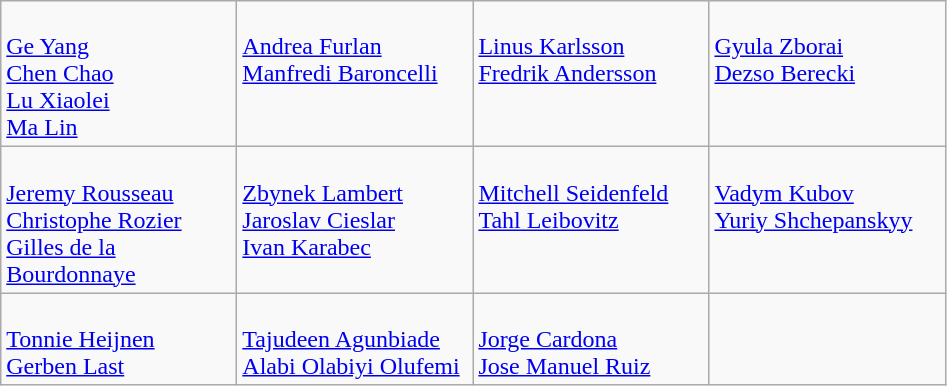<table class="wikitable">
<tr>
<td style="vertical-align:top; width:150px"><br><a href='#'>Ge Yang</a><br><a href='#'>Chen Chao</a><br><a href='#'>Lu Xiaolei</a><br><a href='#'>Ma Lin</a></td>
<td style="vertical-align:top; width:150px"><br><a href='#'>Andrea Furlan</a><br><a href='#'>Manfredi Baroncelli</a></td>
<td style="vertical-align:top; width:150px"><br><a href='#'>Linus Karlsson</a><br><a href='#'>Fredrik Andersson</a></td>
<td style="vertical-align:top; width:150px"><br><a href='#'>Gyula Zborai</a><br><a href='#'>Dezso Berecki</a></td>
</tr>
<tr>
<td style="vertical-align:top; width:150px"><br><a href='#'>Jeremy Rousseau</a><br><a href='#'>Christophe Rozier</a><br><a href='#'>Gilles de la Bourdonnaye</a></td>
<td style="vertical-align:top; width:150px"><br><a href='#'>Zbynek Lambert</a><br><a href='#'>Jaroslav Cieslar</a><br><a href='#'>Ivan Karabec</a></td>
<td style="vertical-align:top; width:150px"><br><a href='#'>Mitchell Seidenfeld</a><br><a href='#'>Tahl Leibovitz</a></td>
<td style="vertical-align:top; width:150px"><br><a href='#'>Vadym Kubov</a><br><a href='#'>Yuriy Shchepanskyy</a></td>
</tr>
<tr>
<td style="vertical-align:top; width:150px"><br><a href='#'>Tonnie Heijnen</a><br><a href='#'>Gerben Last</a></td>
<td style="vertical-align:top; width:150px"><br><a href='#'>Tajudeen Agunbiade</a><br><a href='#'>Alabi Olabiyi Olufemi</a></td>
<td style="vertical-align:top; width:150px"><br><a href='#'>Jorge Cardona</a><br><a href='#'>Jose Manuel Ruiz</a></td>
</tr>
</table>
